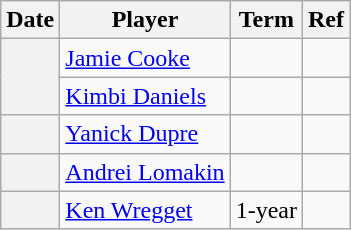<table class="wikitable plainrowheaders">
<tr>
<th>Date</th>
<th>Player</th>
<th>Term</th>
<th>Ref</th>
</tr>
<tr>
<th scope="row" rowspan="2"></th>
<td><a href='#'>Jamie Cooke</a></td>
<td></td>
<td></td>
</tr>
<tr>
<td><a href='#'>Kimbi Daniels</a></td>
<td></td>
<td></td>
</tr>
<tr>
<th scope="row"></th>
<td><a href='#'>Yanick Dupre</a></td>
<td></td>
<td></td>
</tr>
<tr>
<th scope="row"></th>
<td><a href='#'>Andrei Lomakin</a></td>
<td></td>
<td></td>
</tr>
<tr>
<th scope="row"></th>
<td><a href='#'>Ken Wregget</a></td>
<td>1-year</td>
<td></td>
</tr>
</table>
